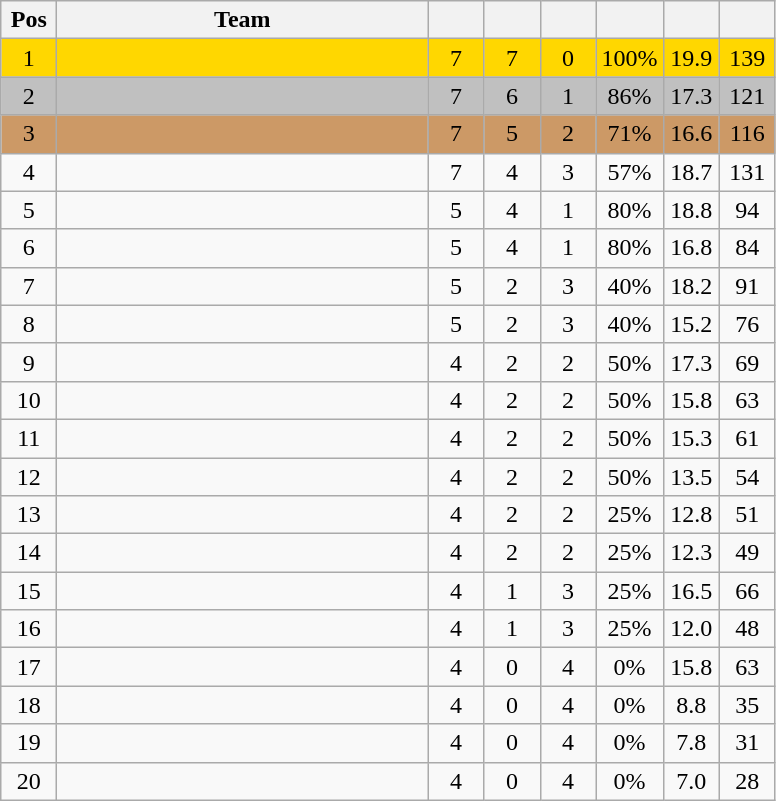<table class="wikitable" style="text-align:center">
<tr>
<th width=30>Pos</th>
<th width=240>Team</th>
<th width=30></th>
<th width=30></th>
<th width=30></th>
<th width=30></th>
<th width=30></th>
<th width=30></th>
</tr>
<tr bgcolor=gold>
<td>1</td>
<td align=left></td>
<td>7</td>
<td>7</td>
<td>0</td>
<td>100%</td>
<td>19.9</td>
<td>139</td>
</tr>
<tr bgcolor=silver>
<td>2</td>
<td align=left></td>
<td>7</td>
<td>6</td>
<td>1</td>
<td>86%</td>
<td>17.3</td>
<td>121</td>
</tr>
<tr bgcolor=cc9966>
<td>3</td>
<td align=left></td>
<td>7</td>
<td>5</td>
<td>2</td>
<td>71%</td>
<td>16.6</td>
<td>116</td>
</tr>
<tr>
<td>4</td>
<td align=left></td>
<td>7</td>
<td>4</td>
<td>3</td>
<td>57%</td>
<td>18.7</td>
<td>131</td>
</tr>
<tr>
<td>5</td>
<td align=left></td>
<td>5</td>
<td>4</td>
<td>1</td>
<td>80%</td>
<td>18.8</td>
<td>94</td>
</tr>
<tr>
<td>6</td>
<td align=left></td>
<td>5</td>
<td>4</td>
<td>1</td>
<td>80%</td>
<td>16.8</td>
<td>84</td>
</tr>
<tr>
<td>7</td>
<td align=left></td>
<td>5</td>
<td>2</td>
<td>3</td>
<td>40%</td>
<td>18.2</td>
<td>91</td>
</tr>
<tr>
<td>8</td>
<td align=left></td>
<td>5</td>
<td>2</td>
<td>3</td>
<td>40%</td>
<td>15.2</td>
<td>76</td>
</tr>
<tr>
<td>9</td>
<td align=left></td>
<td>4</td>
<td>2</td>
<td>2</td>
<td>50%</td>
<td>17.3</td>
<td>69</td>
</tr>
<tr>
<td>10</td>
<td align=left></td>
<td>4</td>
<td>2</td>
<td>2</td>
<td>50%</td>
<td>15.8</td>
<td>63</td>
</tr>
<tr>
<td>11</td>
<td align=left></td>
<td>4</td>
<td>2</td>
<td>2</td>
<td>50%</td>
<td>15.3</td>
<td>61</td>
</tr>
<tr>
<td>12</td>
<td align=left></td>
<td>4</td>
<td>2</td>
<td>2</td>
<td>50%</td>
<td>13.5</td>
<td>54</td>
</tr>
<tr>
<td>13</td>
<td align=left></td>
<td>4</td>
<td>2</td>
<td>2</td>
<td>25%</td>
<td>12.8</td>
<td>51</td>
</tr>
<tr>
<td>14</td>
<td align=left></td>
<td>4</td>
<td>2</td>
<td>2</td>
<td>25%</td>
<td>12.3</td>
<td>49</td>
</tr>
<tr>
<td>15</td>
<td align=left></td>
<td>4</td>
<td>1</td>
<td>3</td>
<td>25%</td>
<td>16.5</td>
<td>66</td>
</tr>
<tr>
<td>16</td>
<td align=left></td>
<td>4</td>
<td>1</td>
<td>3</td>
<td>25%</td>
<td>12.0</td>
<td>48</td>
</tr>
<tr>
<td>17</td>
<td align=left></td>
<td>4</td>
<td>0</td>
<td>4</td>
<td>0%</td>
<td>15.8</td>
<td>63</td>
</tr>
<tr>
<td>18</td>
<td align=left></td>
<td>4</td>
<td>0</td>
<td>4</td>
<td>0%</td>
<td>8.8</td>
<td>35</td>
</tr>
<tr>
<td>19</td>
<td align=left></td>
<td>4</td>
<td>0</td>
<td>4</td>
<td>0%</td>
<td>7.8</td>
<td>31</td>
</tr>
<tr>
<td>20</td>
<td align=left></td>
<td>4</td>
<td>0</td>
<td>4</td>
<td>0%</td>
<td>7.0</td>
<td>28</td>
</tr>
</table>
